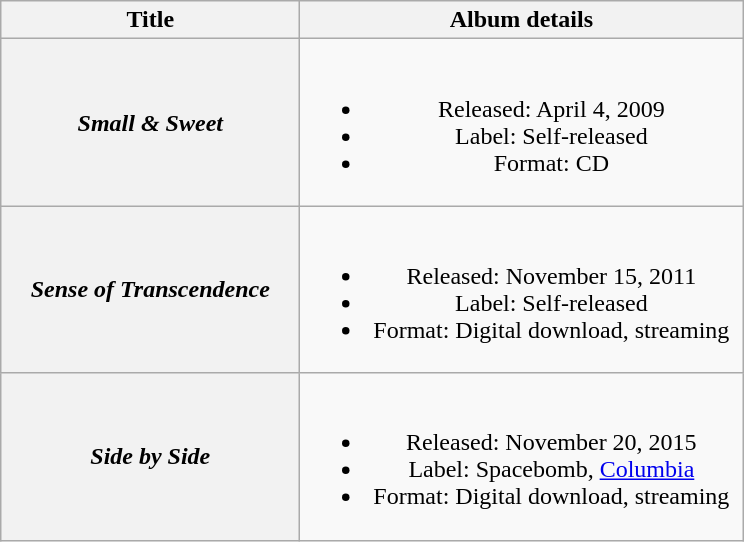<table class="wikitable plainrowheaders" style="text-align:center;">
<tr>
<th scope="col" style="width:12em;">Title</th>
<th scope="col" style="width:18em;">Album details</th>
</tr>
<tr>
<th scope="row"><em>Small & Sweet</em></th>
<td><br><ul><li>Released: April 4, 2009</li><li>Label: Self-released</li><li>Format: CD</li></ul></td>
</tr>
<tr>
<th scope="row"><em>Sense of Transcendence</em></th>
<td><br><ul><li>Released: November 15, 2011</li><li>Label: Self-released</li><li>Format: Digital download, streaming</li></ul></td>
</tr>
<tr>
<th scope="row"><em>Side by Side</em></th>
<td><br><ul><li>Released: November 20, 2015</li><li>Label: Spacebomb, <a href='#'>Columbia</a></li><li>Format: Digital download, streaming</li></ul></td>
</tr>
</table>
